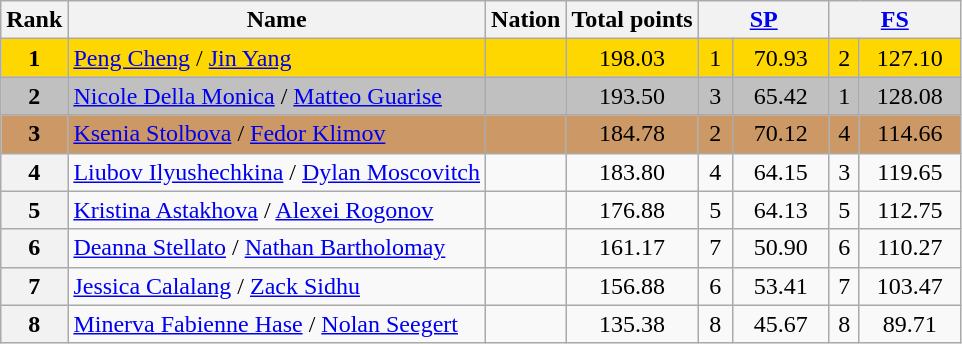<table class="wikitable sortable">
<tr>
<th>Rank</th>
<th>Name</th>
<th>Nation</th>
<th>Total points</th>
<th colspan="2" width="80px"><a href='#'>SP</a></th>
<th colspan="2" width="80px"><a href='#'>FS</a></th>
</tr>
<tr bgcolor="gold">
<td align="center"><strong>1</strong></td>
<td><a href='#'>Peng Cheng</a> / <a href='#'>Jin Yang</a></td>
<td></td>
<td align="center">198.03</td>
<td align="center">1</td>
<td align="center">70.93</td>
<td align="center">2</td>
<td align="center">127.10</td>
</tr>
<tr bgcolor="silver">
<td align="center"><strong>2</strong></td>
<td><a href='#'>Nicole Della Monica</a> / <a href='#'>Matteo Guarise</a></td>
<td></td>
<td align="center">193.50</td>
<td align="center">3</td>
<td align="center">65.42</td>
<td align="center">1</td>
<td align="center">128.08</td>
</tr>
<tr bgcolor="cc9966">
<td align="center"><strong>3</strong></td>
<td><a href='#'>Ksenia Stolbova</a> / <a href='#'>Fedor Klimov</a></td>
<td></td>
<td align="center">184.78</td>
<td align="center">2</td>
<td align="center">70.12</td>
<td align="center">4</td>
<td align="center">114.66</td>
</tr>
<tr>
<th>4</th>
<td><a href='#'>Liubov Ilyushechkina</a> / <a href='#'>Dylan Moscovitch</a></td>
<td></td>
<td align="center">183.80</td>
<td align="center">4</td>
<td align="center">64.15</td>
<td align="center">3</td>
<td align="center">119.65</td>
</tr>
<tr>
<th>5</th>
<td><a href='#'>Kristina Astakhova</a> / <a href='#'>Alexei Rogonov</a></td>
<td></td>
<td align="center">176.88</td>
<td align="center">5</td>
<td align="center">64.13</td>
<td align="center">5</td>
<td align="center">112.75</td>
</tr>
<tr>
<th>6</th>
<td><a href='#'>Deanna Stellato</a> / <a href='#'>Nathan Bartholomay</a></td>
<td></td>
<td align="center">161.17</td>
<td align="center">7</td>
<td align="center">50.90</td>
<td align="center">6</td>
<td align="center">110.27</td>
</tr>
<tr>
<th>7</th>
<td><a href='#'>Jessica Calalang</a> / <a href='#'>Zack Sidhu</a></td>
<td></td>
<td align="center">156.88</td>
<td align="center">6</td>
<td align="center">53.41</td>
<td align="center">7</td>
<td align="center">103.47</td>
</tr>
<tr>
<th>8</th>
<td><a href='#'>Minerva Fabienne Hase</a> / <a href='#'>Nolan Seegert</a></td>
<td></td>
<td align="center">135.38</td>
<td align="center">8</td>
<td align="center">45.67</td>
<td align="center">8</td>
<td align="center">89.71</td>
</tr>
</table>
